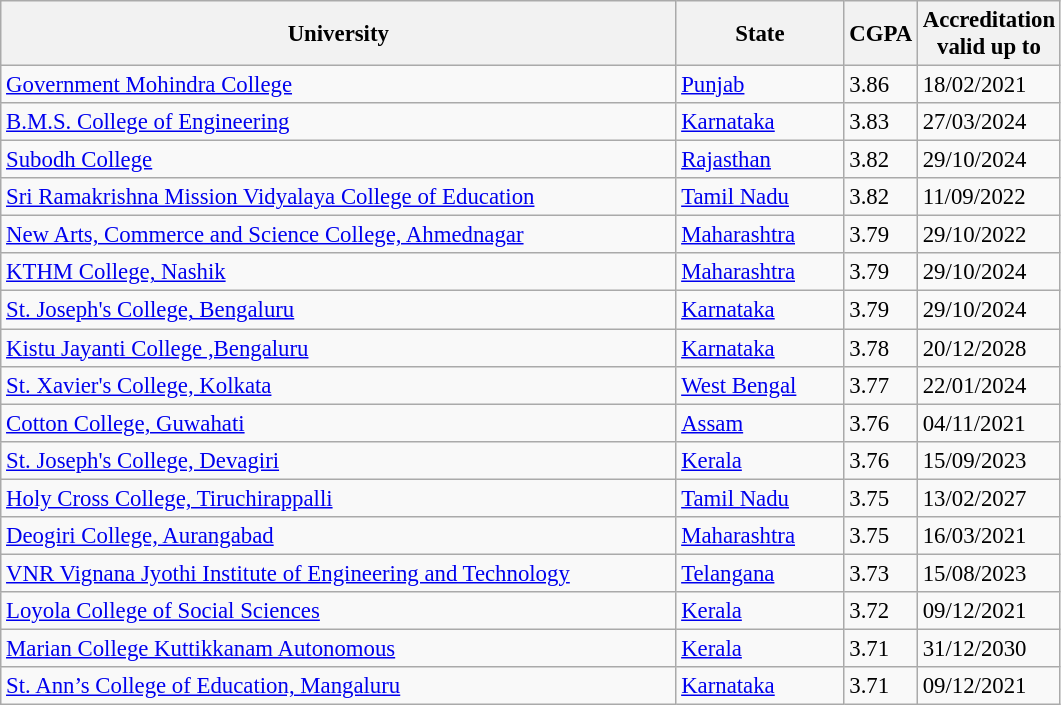<table class="wikitable sortable" style="font-size: 95%">
<tr align=center>
<th scope="col" style="width:443px;">University</th>
<th scope="col" style="width:105px;">State</th>
<th scope="col" style="width:30px;">CGPA</th>
<th scope="col" style="width:40px;">Accreditation valid up to</th>
</tr>
<tr>
<td><a href='#'>Government Mohindra College</a></td>
<td><a href='#'>Punjab</a></td>
<td>3.86</td>
<td>18/02/2021</td>
</tr>
<tr>
<td><a href='#'>B.M.S. College of Engineering</a></td>
<td><a href='#'>Karnataka</a></td>
<td>3.83</td>
<td>27/03/2024</td>
</tr>
<tr>
<td><a href='#'>Subodh College</a></td>
<td><a href='#'>Rajasthan</a></td>
<td>3.82</td>
<td>29/10/2024</td>
</tr>
<tr>
<td><a href='#'>Sri Ramakrishna Mission Vidyalaya College of Education</a></td>
<td><a href='#'>Tamil Nadu</a></td>
<td>3.82</td>
<td>11/09/2022</td>
</tr>
<tr>
<td><a href='#'>New Arts, Commerce and Science College, Ahmednagar</a></td>
<td><a href='#'>Maharashtra</a></td>
<td>3.79</td>
<td>29/10/2022</td>
</tr>
<tr>
<td><a href='#'>KTHM College, Nashik</a></td>
<td><a href='#'>Maharashtra</a></td>
<td>3.79</td>
<td>29/10/2024</td>
</tr>
<tr>
<td><a href='#'>St. Joseph's College, Bengaluru</a></td>
<td><a href='#'>Karnataka</a></td>
<td>3.79</td>
<td>29/10/2024</td>
</tr>
<tr>
<td><a href='#'>Kistu Jayanti College ,Bengaluru</a></td>
<td><a href='#'>Karnataka</a></td>
<td>3.78</td>
<td>20/12/2028</td>
</tr>
<tr>
<td><a href='#'>St. Xavier's College, Kolkata</a></td>
<td><a href='#'>West Bengal</a></td>
<td>3.77</td>
<td>22/01/2024</td>
</tr>
<tr>
<td><a href='#'>Cotton College, Guwahati</a></td>
<td><a href='#'>Assam</a></td>
<td>3.76</td>
<td>04/11/2021</td>
</tr>
<tr>
<td><a href='#'>St. Joseph's College, Devagiri</a></td>
<td><a href='#'>Kerala</a></td>
<td>3.76</td>
<td>15/09/2023</td>
</tr>
<tr>
<td><a href='#'>Holy Cross College, Tiruchirappalli</a></td>
<td><a href='#'>Tamil Nadu</a></td>
<td>3.75</td>
<td>13/02/2027</td>
</tr>
<tr>
<td><a href='#'>Deogiri College, Aurangabad</a></td>
<td><a href='#'>Maharashtra</a></td>
<td>3.75</td>
<td>16/03/2021</td>
</tr>
<tr>
<td><a href='#'>VNR Vignana Jyothi Institute of Engineering and Technology</a></td>
<td><a href='#'>Telangana</a></td>
<td>3.73</td>
<td>15/08/2023</td>
</tr>
<tr>
<td><a href='#'>Loyola College of Social Sciences</a></td>
<td><a href='#'>Kerala</a></td>
<td>3.72</td>
<td>09/12/2021</td>
</tr>
<tr>
<td><a href='#'> Marian College Kuttikkanam Autonomous</a></td>
<td><a href='#'>Kerala</a></td>
<td>3.71</td>
<td>31/12/2030</td>
</tr>
<tr>
<td><a href='#'>St. Ann’s College of Education, Mangaluru</a></td>
<td><a href='#'>Karnataka</a></td>
<td>3.71</td>
<td>09/12/2021</td>
</tr>
</table>
